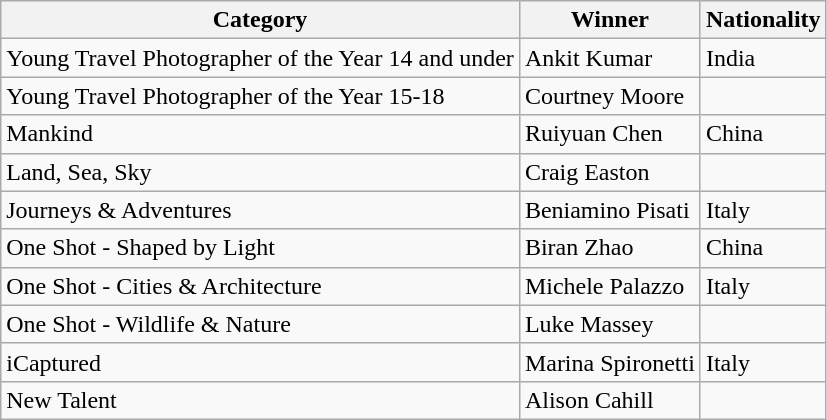<table class="wikitable">
<tr>
<th>Category</th>
<th>Winner</th>
<th>Nationality</th>
</tr>
<tr>
<td>Young Travel Photographer of the Year 14 and under</td>
<td>Ankit Kumar</td>
<td>India</td>
</tr>
<tr>
<td>Young Travel Photographer of the Year 15-18</td>
<td>Courtney Moore</td>
<td></td>
</tr>
<tr>
<td>Mankind</td>
<td>Ruiyuan Chen</td>
<td>China</td>
</tr>
<tr>
<td>Land, Sea, Sky</td>
<td>Craig Easton</td>
<td></td>
</tr>
<tr>
<td>Journeys & Adventures</td>
<td>Beniamino Pisati</td>
<td>Italy</td>
</tr>
<tr>
<td>One Shot - Shaped by Light</td>
<td>Biran Zhao</td>
<td>China</td>
</tr>
<tr>
<td>One Shot - Cities & Architecture</td>
<td>Michele Palazzo</td>
<td>Italy</td>
</tr>
<tr>
<td>One Shot - Wildlife & Nature</td>
<td>Luke Massey</td>
<td></td>
</tr>
<tr>
<td>iCaptured</td>
<td>Marina Spironetti</td>
<td>Italy</td>
</tr>
<tr>
<td>New Talent</td>
<td>Alison Cahill</td>
<td></td>
</tr>
</table>
